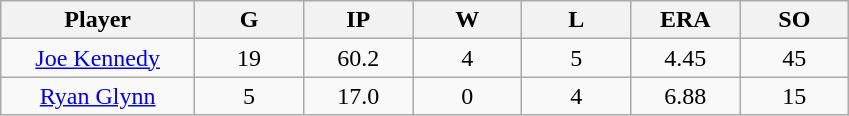<table class="wikitable sortable">
<tr>
<th bgcolor="#DDDDFF" width="16%">Player</th>
<th bgcolor="#DDDDFF" width="9%">G</th>
<th bgcolor="#DDDDFF" width="9%">IP</th>
<th bgcolor="#DDDDFF" width="9%">W</th>
<th bgcolor="#DDDDFF" width="9%">L</th>
<th bgcolor="#DDDDFF" width="9%">ERA</th>
<th bgcolor="#DDDDFF" width="9%">SO</th>
</tr>
<tr align=center>
<td><a href='#'>Joe Kennedy</a></td>
<td>19</td>
<td>60.2</td>
<td>4</td>
<td>5</td>
<td>4.45</td>
<td>45</td>
</tr>
<tr align=center>
<td><a href='#'>Ryan Glynn</a></td>
<td>5</td>
<td>17.0</td>
<td>0</td>
<td>4</td>
<td>6.88</td>
<td>15</td>
</tr>
</table>
